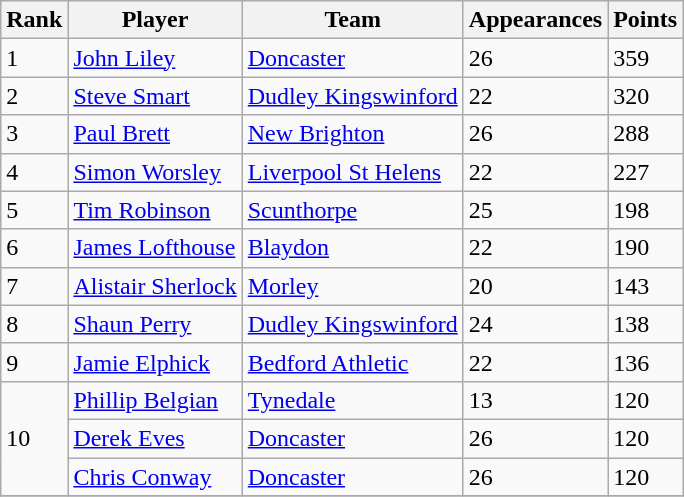<table class="wikitable">
<tr>
<th>Rank</th>
<th>Player</th>
<th>Team</th>
<th>Appearances</th>
<th>Points</th>
</tr>
<tr>
<td>1</td>
<td> <a href='#'>John Liley</a></td>
<td><a href='#'>Doncaster</a></td>
<td>26</td>
<td>359</td>
</tr>
<tr>
<td>2</td>
<td> <a href='#'>Steve Smart</a></td>
<td><a href='#'>Dudley Kingswinford</a></td>
<td>22</td>
<td>320</td>
</tr>
<tr>
<td>3</td>
<td> <a href='#'>Paul Brett</a></td>
<td><a href='#'>New Brighton</a></td>
<td>26</td>
<td>288</td>
</tr>
<tr>
<td>4</td>
<td> <a href='#'>Simon Worsley</a></td>
<td><a href='#'>Liverpool St Helens</a></td>
<td>22</td>
<td>227</td>
</tr>
<tr>
<td>5</td>
<td> <a href='#'>Tim Robinson</a></td>
<td><a href='#'>Scunthorpe</a></td>
<td>25</td>
<td>198</td>
</tr>
<tr>
<td>6</td>
<td> <a href='#'>James Lofthouse</a></td>
<td><a href='#'>Blaydon</a></td>
<td>22</td>
<td>190</td>
</tr>
<tr>
<td>7</td>
<td> <a href='#'>Alistair Sherlock</a></td>
<td><a href='#'>Morley</a></td>
<td>20</td>
<td>143</td>
</tr>
<tr>
<td>8</td>
<td> <a href='#'>Shaun Perry</a></td>
<td><a href='#'>Dudley Kingswinford</a></td>
<td>24</td>
<td>138</td>
</tr>
<tr>
<td>9</td>
<td> <a href='#'>Jamie Elphick</a></td>
<td><a href='#'>Bedford Athletic</a></td>
<td>22</td>
<td>136</td>
</tr>
<tr>
<td rowspan=3>10</td>
<td> <a href='#'>Phillip Belgian</a></td>
<td><a href='#'>Tynedale</a></td>
<td>13</td>
<td>120</td>
</tr>
<tr>
<td> <a href='#'>Derek Eves</a></td>
<td><a href='#'>Doncaster</a></td>
<td>26</td>
<td>120</td>
</tr>
<tr>
<td> <a href='#'>Chris Conway</a></td>
<td><a href='#'>Doncaster</a></td>
<td>26</td>
<td>120</td>
</tr>
<tr>
</tr>
</table>
